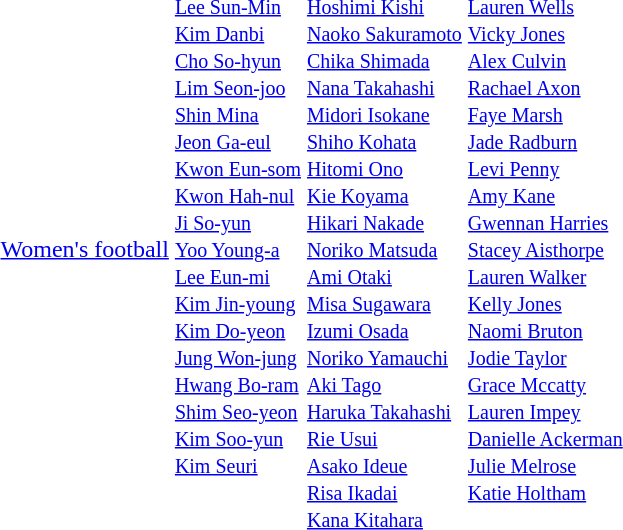<table>
<tr>
<td><a href='#'>Women's football</a></td>
<td valign=top><br><small><a href='#'>Lee Sun-Min</a><br><a href='#'>Kim Danbi</a><br><a href='#'>Cho So-hyun</a><br><a href='#'>Lim Seon-joo</a><br><a href='#'>Shin Mina</a><br><a href='#'>Jeon Ga-eul</a><br><a href='#'>Kwon Eun-som</a><br><a href='#'>Kwon Hah-nul</a><br><a href='#'>Ji So-yun</a><br><a href='#'>Yoo Young-a</a><br><a href='#'>Lee Eun-mi</a><br><a href='#'>Kim Jin-young</a><br><a href='#'>Kim Do-yeon</a><br><a href='#'>Jung Won-jung</a><br><a href='#'>Hwang Bo-ram</a><br><a href='#'>Shim Seo-yeon</a><br><a href='#'>Kim Soo-yun</a><br><a href='#'>Kim Seuri</a></small></td>
<td valign=top><br><small><a href='#'>Hoshimi Kishi</a><br><a href='#'>Naoko Sakuramoto</a><br><a href='#'>Chika Shimada</a><br><a href='#'>Nana Takahashi</a><br><a href='#'>Midori Isokane</a><br><a href='#'>Shiho Kohata</a><br><a href='#'>Hitomi Ono</a><br><a href='#'>Kie Koyama</a><br><a href='#'>Hikari Nakade</a><br><a href='#'>Noriko Matsuda</a><br><a href='#'>Ami Otaki</a><br><a href='#'>Misa Sugawara</a><br><a href='#'>Izumi Osada</a><br><a href='#'>Noriko Yamauchi</a><br><a href='#'>Aki Tago</a><br><a href='#'>Haruka Takahashi</a><br><a href='#'>Rie Usui</a><br><a href='#'>Asako Ideue</a><br><a href='#'>Risa Ikadai</a><br><a href='#'>Kana Kitahara</a></small></td>
<td valign=top><br><small><a href='#'>Lauren Wells</a><br><a href='#'>Vicky Jones</a><br><a href='#'>Alex Culvin</a><br><a href='#'>Rachael Axon</a><br><a href='#'>Faye Marsh</a><br><a href='#'>Jade Radburn</a><br><a href='#'>Levi Penny</a><br><a href='#'>Amy Kane</a><br><a href='#'>Gwennan Harries</a><br><a href='#'>Stacey Aisthorpe</a><br><a href='#'>Lauren Walker</a><br><a href='#'>Kelly Jones</a><br><a href='#'>Naomi Bruton</a><br><a href='#'>Jodie Taylor</a><br><a href='#'>Grace Mccatty</a><br><a href='#'>Lauren Impey</a><br><a href='#'>Danielle Ackerman</a><br><a href='#'>Julie Melrose</a><br><a href='#'>Katie Holtham</a></small></td>
</tr>
</table>
